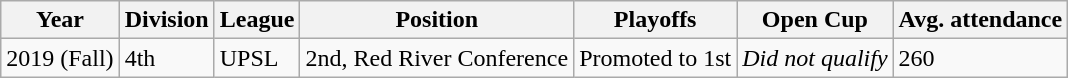<table class="wikitable">
<tr>
<th>Year</th>
<th>Division</th>
<th>League</th>
<th>Position</th>
<th>Playoffs</th>
<th>Open Cup</th>
<th>Avg. attendance</th>
</tr>
<tr>
<td>2019 (Fall)</td>
<td>4th</td>
<td>UPSL</td>
<td>2nd, Red River Conference</td>
<td>Promoted to 1st</td>
<td><em>Did not qualify</em></td>
<td>260</td>
</tr>
</table>
